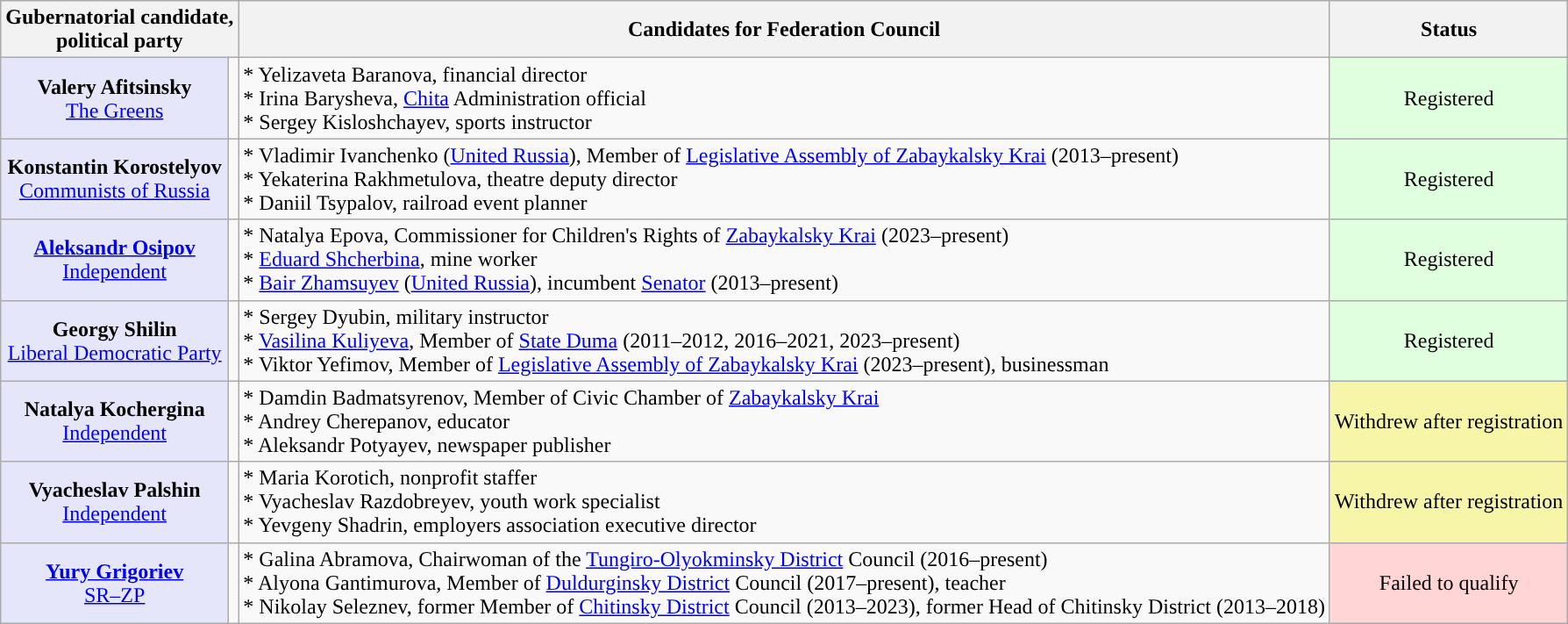<table class="wikitable" style="text-align:center;">
<tr>
<th colspan="2">Gubernatorial candidate,<br>political party</th>
<th>Candidates for Federation Council</th>
<th>Status</th>
</tr>
<tr>
<td style="background:lavender;"><strong>Valery Afitsinsky</strong><br><a href='#'>The Greens</a></td>
<td style="background-color:"></td>
<td align=left>* Yelizaveta Baranova, financial director<br>* Irina Barysheva, <a href='#'>Chita</a> Administration official<br>* Sergey Kisloshchayev, sports instructor</td>
<td bgcolor="#DFFFDF">Registered</td>
</tr>
<tr>
<td style="background:lavender;"><strong>Konstantin Korostelyov</strong><br><a href='#'>Communists of Russia</a></td>
<td style="background-color:"></td>
<td align=left>* Vladimir Ivanchenko (<a href='#'>United Russia</a>), Member of <a href='#'>Legislative Assembly of Zabaykalsky Krai</a> (2013–present)<br>* Yekaterina Rakhmetulova, theatre deputy director<br>* Daniil Tsypalov, railroad event planner</td>
<td bgcolor="#DFFFDF">Registered</td>
</tr>
<tr>
<td style="background:lavender;"><strong><a href='#'>Aleksandr Osipov</a></strong><br><a href='#'>Independent</a></td>
<td style="background-color:"></td>
<td align=left>* Natalya Epova, Commissioner for Children's Rights of <a href='#'>Zabaykalsky Krai</a> (2023–present)<br>* <a href='#'>Eduard Shcherbina</a>, mine worker<br>* <a href='#'>Bair Zhamsuyev</a> (<a href='#'>United Russia</a>), incumbent <a href='#'>Senator</a> (2013–present)</td>
<td bgcolor="#DFFFDF">Registered</td>
</tr>
<tr>
<td style="background:lavender;"><strong>Georgy Shilin</strong><br><a href='#'>Liberal Democratic Party</a></td>
<td style="background-color:"></td>
<td align=left>* Sergey Dyubin, military instructor<br>* <a href='#'>Vasilina Kuliyeva</a>, Member of <a href='#'>State Duma</a> (2011–2012, 2016–2021, 2023–present)<br>* Viktor Yefimov, Member of <a href='#'>Legislative Assembly of Zabaykalsky Krai</a> (2023–present), businessman</td>
<td bgcolor="#DFFFDF">Registered</td>
</tr>
<tr>
<td style="background:lavender;"><strong>Natalya Kochergina</strong><br><a href='#'>Independent</a></td>
<td style="background-color:"></td>
<td align=left>* Damdin Badmatsyrenov, Member of Civic Chamber of <a href='#'>Zabaykalsky Krai</a><br>* Andrey Cherepanov, educator<br>* Aleksandr Potyayev, newspaper publisher</td>
<td bgcolor="#F7F6A8">Withdrew after registration</td>
</tr>
<tr>
<td style="background:lavender;"><strong>Vyacheslav Palshin</strong><br><a href='#'>Independent</a></td>
<td style="background-color:"></td>
<td align=left>* Maria Korotich, nonprofit staffer<br>* Vyacheslav Razdobreyev, youth work specialist<br>* Yevgeny Shadrin, employers association executive director</td>
<td bgcolor="#F7F6A8">Withdrew after registration</td>
</tr>
<tr>
<td style="background:lavender;"><strong><a href='#'>Yury Grigoriev</a></strong><br><a href='#'>SR–ZP</a></td>
<td style="background-color:"></td>
<td align=left>* Galina Abramova, Chairwoman of the <a href='#'>Tungiro-Olyokminsky District</a> Council (2016–present)<br>* Alyona Gantimurova, Member of <a href='#'>Duldurginsky District</a> Council (2017–present), teacher<br>* Nikolay Seleznev, former Member of <a href='#'>Chitinsky District</a> Council (2013–2023), former Head of Chitinsky District (2013–2018)</td>
<td bgcolor="#FFD5D5">Failed to qualify</td>
</tr>
</table>
